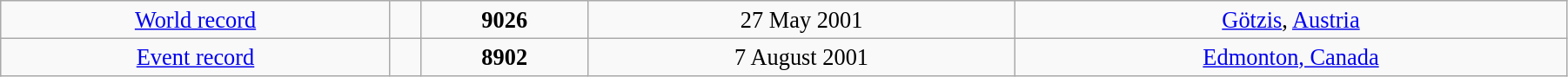<table class="wikitable" style=" text-align:center; font-size:110%;" width="95%">
<tr>
<td><a href='#'>World record</a></td>
<td></td>
<td><strong>9026</strong></td>
<td>27 May 2001</td>
<td> <a href='#'>Götzis</a>, <a href='#'>Austria</a></td>
</tr>
<tr>
<td><a href='#'>Event record</a></td>
<td></td>
<td><strong>8902</strong></td>
<td>7 August 2001</td>
<td> <a href='#'>Edmonton, Canada</a></td>
</tr>
</table>
